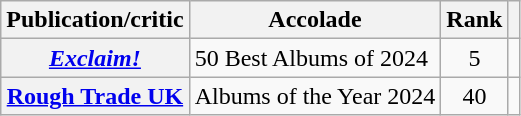<table class="wikitable sortable plainrowheaders">
<tr>
<th scope="col">Publication/critic</th>
<th scope="col">Accolade</th>
<th scope="col">Rank</th>
<th scope="col" class="unsortable"></th>
</tr>
<tr>
<th scope="row"><em><a href='#'>Exclaim!</a></em></th>
<td>50 Best Albums of 2024</td>
<td style="text-align: center;">5</td>
<td style="text-align: center;"></td>
</tr>
<tr>
<th scope="row"><a href='#'>Rough Trade UK</a></th>
<td>Albums of the Year 2024</td>
<td style="text-align: center;">40</td>
<td style="text-align: center;"></td>
</tr>
</table>
